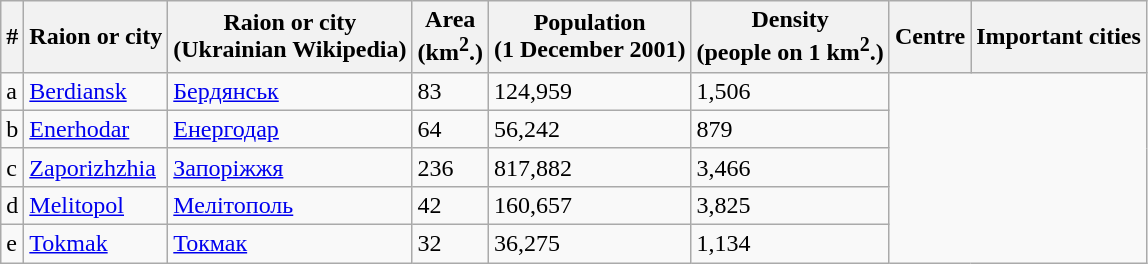<table class="wikitable">
<tr>
<th>#</th>
<th>Raion or city</th>
<th>Raion or city<br>(Ukrainian Wikipedia)</th>
<th>Area<br>(km<sup>2</sup>.)</th>
<th>Population<br>(1 December 2001)</th>
<th>Density<br>(people on 1 km<sup>2</sup>.)</th>
<th>Centre</th>
<th>Important cities</th>
</tr>
<tr>
<td>a</td>
<td><a href='#'>Berdiansk</a></td>
<td><a href='#'>Бердянськ</a></td>
<td>83</td>
<td>124,959</td>
<td>1,506</td>
</tr>
<tr>
<td>b</td>
<td><a href='#'>Enerhodar</a></td>
<td><a href='#'>Енергодар</a></td>
<td>64</td>
<td>56,242</td>
<td>879</td>
</tr>
<tr>
<td>c</td>
<td><a href='#'>Zaporizhzhia</a></td>
<td><a href='#'>Запоріжжя</a></td>
<td>236</td>
<td>817,882</td>
<td>3,466</td>
</tr>
<tr>
<td>d</td>
<td><a href='#'>Melitopol</a></td>
<td><a href='#'>Мелітополь</a></td>
<td>42</td>
<td>160,657</td>
<td>3,825</td>
</tr>
<tr>
<td>e</td>
<td><a href='#'>Tokmak</a></td>
<td><a href='#'>Токмак</a></td>
<td>32</td>
<td>36,275</td>
<td>1,134</td>
</tr>
</table>
